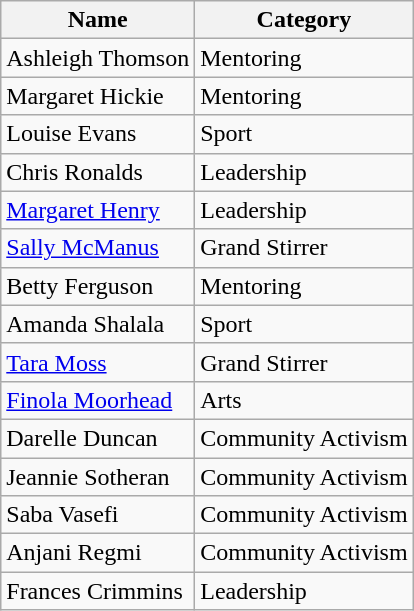<table class="wikitable">
<tr>
<th>Name</th>
<th>Category</th>
</tr>
<tr>
<td>Ashleigh Thomson</td>
<td>Mentoring</td>
</tr>
<tr>
<td>Margaret Hickie</td>
<td>Mentoring</td>
</tr>
<tr>
<td>Louise Evans</td>
<td>Sport</td>
</tr>
<tr>
<td>Chris Ronalds</td>
<td>Leadership</td>
</tr>
<tr>
<td><a href='#'>Margaret Henry</a></td>
<td>Leadership</td>
</tr>
<tr>
<td><a href='#'>Sally McManus</a></td>
<td>Grand Stirrer</td>
</tr>
<tr>
<td>Betty Ferguson</td>
<td>Mentoring</td>
</tr>
<tr>
<td>Amanda Shalala</td>
<td>Sport</td>
</tr>
<tr>
<td><a href='#'>Tara Moss</a></td>
<td>Grand Stirrer</td>
</tr>
<tr>
<td><a href='#'>Finola Moorhead</a></td>
<td>Arts</td>
</tr>
<tr>
<td>Darelle Duncan</td>
<td>Community Activism</td>
</tr>
<tr>
<td>Jeannie Sotheran</td>
<td>Community Activism</td>
</tr>
<tr>
<td>Saba Vasefi</td>
<td>Community Activism</td>
</tr>
<tr>
<td>Anjani Regmi</td>
<td>Community Activism</td>
</tr>
<tr>
<td>Frances Crimmins</td>
<td>Leadership</td>
</tr>
</table>
